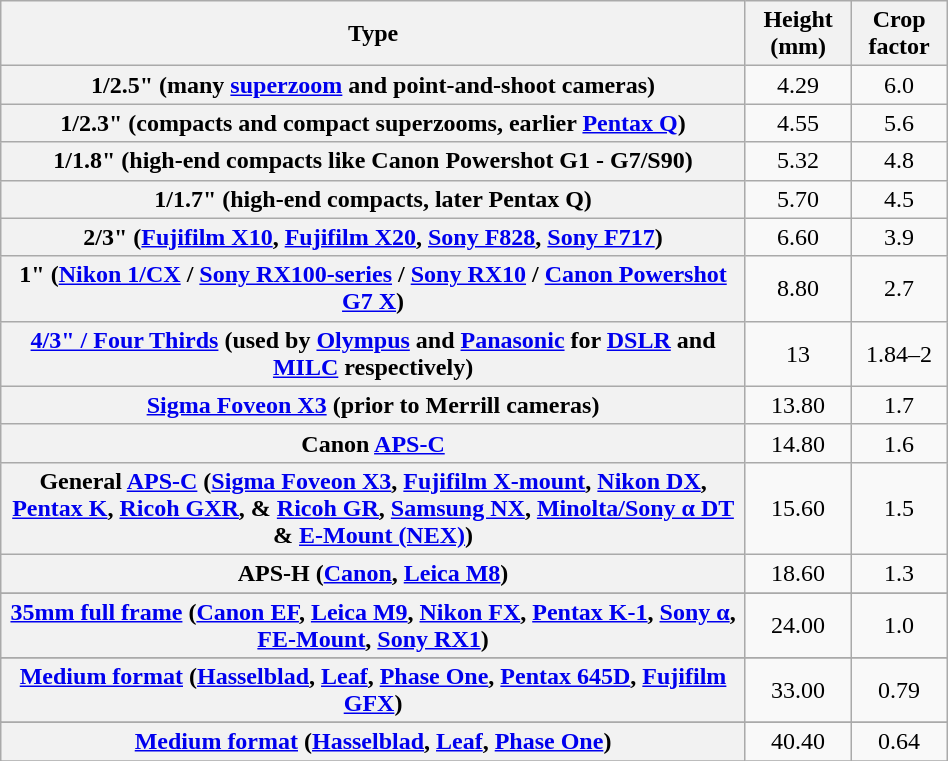<table style="width: 50%; text-align: center;" class="wikitable sortable">
<tr>
<th>Type</th>
<th>Height (mm)</th>
<th>Crop factor</th>
</tr>
<tr>
<th>1/2.5" (many <a href='#'>superzoom</a> and point-and-shoot cameras)</th>
<td>4.29</td>
<td>6.0</td>
</tr>
<tr>
<th>1/2.3" (compacts and compact superzooms, earlier <a href='#'>Pentax Q</a>)</th>
<td>4.55</td>
<td>5.6</td>
</tr>
<tr>
<th>1/1.8" (high-end compacts like Canon Powershot G1 - G7/S90)</th>
<td>5.32</td>
<td>4.8</td>
</tr>
<tr>
<th>1/1.7" (high-end compacts, later Pentax Q)</th>
<td>5.70</td>
<td>4.5</td>
</tr>
<tr>
<th>2/3" (<a href='#'>Fujifilm X10</a>, <a href='#'>Fujifilm X20</a>, <a href='#'>Sony F828</a>, <a href='#'>Sony F717</a>)</th>
<td>6.60</td>
<td>3.9</td>
</tr>
<tr>
<th>1" (<a href='#'>Nikon 1/CX</a> / <a href='#'>Sony RX100-series</a> / <a href='#'>Sony RX10</a> / <a href='#'>Canon Powershot G7 X</a>)</th>
<td>8.80</td>
<td>2.7</td>
</tr>
<tr>
<th><a href='#'>4/3" / Four Thirds</a> (used by <a href='#'>Olympus</a> and <a href='#'>Panasonic</a> for <a href='#'>DSLR</a> and <a href='#'>MILC</a> respectively)</th>
<td>13</td>
<td>1.84–2</td>
</tr>
<tr>
<th><a href='#'>Sigma Foveon X3</a> (prior to Merrill cameras)</th>
<td>13.80</td>
<td>1.7</td>
</tr>
<tr>
<th>Canon <a href='#'>APS-C</a></th>
<td>14.80</td>
<td>1.6</td>
</tr>
<tr>
<th>General <a href='#'>APS-C</a> (<a href='#'>Sigma Foveon X3</a>, <a href='#'>Fujifilm X-mount</a>, <a href='#'>Nikon DX</a>, <a href='#'>Pentax K</a>, <a href='#'>Ricoh GXR</a>, & <a href='#'>Ricoh GR</a>, <a href='#'>Samsung NX</a>, <a href='#'>Minolta/Sony α DT</a> & <a href='#'>E-Mount (NEX)</a>)</th>
<td>15.60</td>
<td>1.5</td>
</tr>
<tr>
<th>APS-H (<a href='#'>Canon</a>, <a href='#'>Leica M8</a>)</th>
<td>18.60</td>
<td>1.3</td>
</tr>
<tr>
</tr>
<tr>
<th><a href='#'>35mm full frame</a> (<a href='#'>Canon EF</a>, <a href='#'>Leica M9</a>, <a href='#'>Nikon FX</a>, <a href='#'>Pentax K-1</a>, <a href='#'>Sony α</a>, <a href='#'>FE-Mount</a>, <a href='#'>Sony RX1</a>)</th>
<td>24.00</td>
<td>1.0</td>
</tr>
<tr>
</tr>
<tr>
<th><a href='#'>Medium format</a> (<a href='#'>Hasselblad</a>, <a href='#'>Leaf</a>, <a href='#'>Phase One</a>, <a href='#'>Pentax 645D</a>, <a href='#'>Fujifilm GFX</a>)</th>
<td>33.00</td>
<td>0.79</td>
</tr>
<tr>
</tr>
<tr>
<th><a href='#'>Medium format</a> (<a href='#'>Hasselblad</a>, <a href='#'>Leaf</a>, <a href='#'>Phase One</a>)</th>
<td>40.40</td>
<td>0.64</td>
</tr>
<tr>
</tr>
</table>
